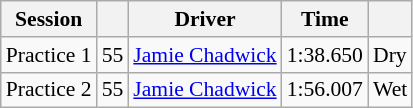<table class="wikitable" style="font-size: 90%">
<tr>
<th>Session</th>
<th></th>
<th>Driver</th>
<th>Time</th>
<th></th>
</tr>
<tr>
<td>Practice 1</td>
<td align=center>55</td>
<td> <a href='#'>Jamie Chadwick</a></td>
<td>1:38.650</td>
<td>Dry</td>
</tr>
<tr>
<td>Practice 2</td>
<td align=center>55</td>
<td> <a href='#'>Jamie Chadwick</a></td>
<td>1:56.007</td>
<td>Wet</td>
</tr>
</table>
